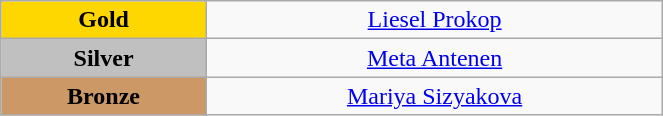<table class="wikitable" style="text-align:center; " width="35%">
<tr>
<td bgcolor="gold"><strong>Gold</strong></td>
<td><a href='#'>Liesel Prokop</a><br>  <small><em></em></small></td>
</tr>
<tr>
<td bgcolor="silver"><strong>Silver</strong></td>
<td><a href='#'>Meta Antenen</a><br>  <small><em></em></small></td>
</tr>
<tr>
<td bgcolor="CC9966"><strong>Bronze</strong></td>
<td><a href='#'>Mariya Sizyakova</a><br>  <small><em></em></small></td>
</tr>
</table>
